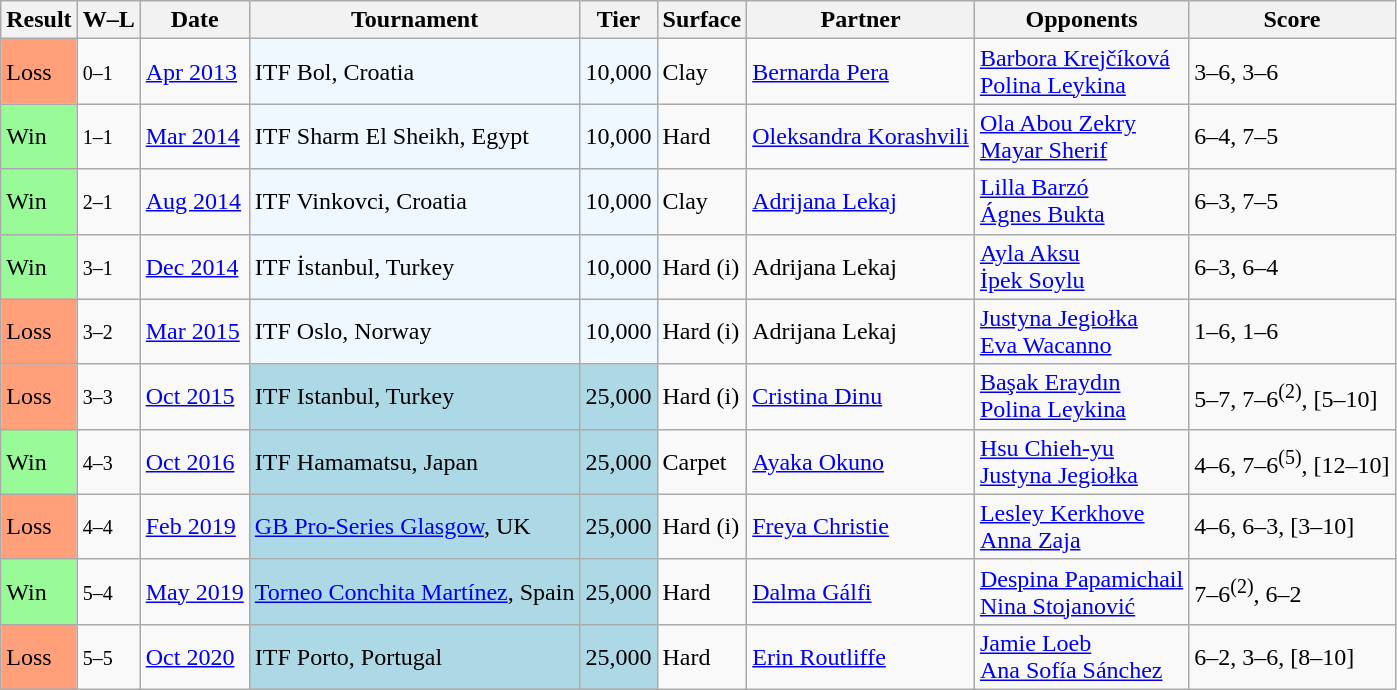<table class="sortable wikitable">
<tr>
<th>Result</th>
<th class="unsortable">W–L</th>
<th>Date</th>
<th>Tournament</th>
<th>Tier</th>
<th>Surface</th>
<th>Partner</th>
<th>Opponents</th>
<th class="unsortable">Score</th>
</tr>
<tr>
<td style="background:#ffa07a;">Loss</td>
<td><small>0–1</small></td>
<td><a href='#'>Apr 2013</a></td>
<td style="background:#f0f8ff;">ITF Bol, Croatia</td>
<td style="background:#f0f8ff;">10,000</td>
<td>Clay</td>
<td> <a href='#'>Bernarda Pera</a></td>
<td> <a href='#'>Barbora Krejčíková</a> <br>  <a href='#'>Polina Leykina</a></td>
<td>3–6, 3–6</td>
</tr>
<tr>
<td style="background:#98fb98;">Win</td>
<td><small>1–1</small></td>
<td><a href='#'>Mar 2014</a></td>
<td style="background:#f0f8ff;">ITF Sharm El Sheikh, Egypt</td>
<td style="background:#f0f8ff;">10,000</td>
<td>Hard</td>
<td> <a href='#'>Oleksandra Korashvili</a></td>
<td> <a href='#'>Ola Abou Zekry</a> <br>  <a href='#'>Mayar Sherif</a></td>
<td>6–4, 7–5</td>
</tr>
<tr>
<td style="background:#98fb98;">Win</td>
<td><small>2–1</small></td>
<td><a href='#'>Aug 2014</a></td>
<td style="background:#f0f8ff;">ITF Vinkovci, Croatia</td>
<td style="background:#f0f8ff;">10,000</td>
<td>Clay</td>
<td> <a href='#'>Adrijana Lekaj</a></td>
<td> <a href='#'>Lilla Barzó</a> <br>  <a href='#'>Ágnes Bukta</a></td>
<td>6–3, 7–5</td>
</tr>
<tr>
<td style="background:#98fb98;">Win</td>
<td><small>3–1</small></td>
<td><a href='#'>Dec 2014</a></td>
<td style="background:#f0f8ff;">ITF İstanbul, Turkey</td>
<td style="background:#f0f8ff;">10,000</td>
<td>Hard (i)</td>
<td> Adrijana Lekaj</td>
<td> <a href='#'>Ayla Aksu</a> <br>  <a href='#'>İpek Soylu</a></td>
<td>6–3, 6–4</td>
</tr>
<tr>
<td style="background:#ffa07a;">Loss</td>
<td><small>3–2</small></td>
<td><a href='#'>Mar 2015</a></td>
<td style="background:#f0f8ff;">ITF Oslo, Norway</td>
<td style="background:#f0f8ff;">10,000</td>
<td>Hard (i)</td>
<td> Adrijana Lekaj</td>
<td> <a href='#'>Justyna Jegiołka</a> <br>  <a href='#'>Eva Wacanno</a></td>
<td>1–6, 1–6</td>
</tr>
<tr>
<td bgcolor="FFA07A">Loss</td>
<td><small>3–3</small></td>
<td><a href='#'>Oct 2015</a></td>
<td style="background:lightblue;">ITF Istanbul, Turkey</td>
<td style="background:lightblue;">25,000</td>
<td>Hard (i)</td>
<td> <a href='#'>Cristina Dinu</a></td>
<td> <a href='#'>Başak Eraydın</a> <br>  <a href='#'>Polina Leykina</a></td>
<td>5–7, 7–6<sup>(2)</sup>, [5–10]</td>
</tr>
<tr>
<td style="background:#98fb98;">Win</td>
<td><small>4–3</small></td>
<td><a href='#'>Oct 2016</a></td>
<td style="background:lightblue;">ITF Hamamatsu, Japan</td>
<td style="background:lightblue;">25,000</td>
<td>Carpet</td>
<td> <a href='#'>Ayaka Okuno</a></td>
<td> <a href='#'>Hsu Chieh-yu</a> <br>  <a href='#'>Justyna Jegiołka</a></td>
<td>4–6, 7–6<sup>(5)</sup>, [12–10]</td>
</tr>
<tr>
<td bgcolor="FFA07A">Loss</td>
<td><small>4–4</small></td>
<td><a href='#'>Feb 2019</a></td>
<td style="background:lightblue;"><a href='#'>GB Pro-Series Glasgow</a>, UK</td>
<td style="background:lightblue;">25,000</td>
<td>Hard (i)</td>
<td> <a href='#'>Freya Christie</a></td>
<td> <a href='#'>Lesley Kerkhove</a> <br>  <a href='#'>Anna Zaja</a></td>
<td>4–6, 6–3, [3–10]</td>
</tr>
<tr>
<td style="background:#98fb98;">Win</td>
<td><small>5–4</small></td>
<td><a href='#'>May 2019</a></td>
<td style="background:lightblue;"><a href='#'>Torneo Conchita Martínez</a>, Spain</td>
<td style="background:lightblue;">25,000</td>
<td>Hard</td>
<td> <a href='#'>Dalma Gálfi</a></td>
<td> <a href='#'>Despina Papamichail</a> <br>  <a href='#'>Nina Stojanović</a></td>
<td>7–6<sup>(2)</sup>, 6–2</td>
</tr>
<tr>
<td bgcolor="FFA07A">Loss</td>
<td><small>5–5</small></td>
<td><a href='#'>Oct 2020</a></td>
<td style="background:lightblue;">ITF Porto, Portugal</td>
<td style="background:lightblue;">25,000</td>
<td>Hard</td>
<td> <a href='#'>Erin Routliffe</a></td>
<td> <a href='#'>Jamie Loeb</a> <br>  <a href='#'>Ana Sofía Sánchez</a></td>
<td>6–2, 3–6, [8–10]</td>
</tr>
</table>
